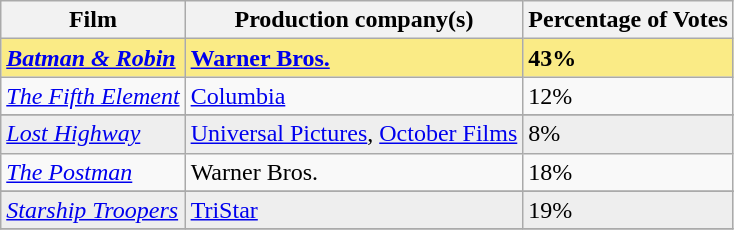<table class="wikitable sortable plainrowheaders">
<tr>
<th>Film</th>
<th class="unsortable">Production company(s)</th>
<th>Percentage of Votes</th>
</tr>
<tr style="background:#FAEB86">
<td><strong><em><a href='#'>Batman & Robin</a></em></strong></td>
<td><strong><a href='#'>Warner Bros.</a></strong></td>
<td><strong>43%</strong></td>
</tr>
<tr>
<td><em><a href='#'>The Fifth Element</a></em></td>
<td><a href='#'>Columbia</a></td>
<td>12%</td>
</tr>
<tr>
</tr>
<tr style="background:#eee;">
<td><em><a href='#'>Lost Highway</a></em></td>
<td><a href='#'>Universal Pictures</a>, <a href='#'>October Films</a></td>
<td>8%</td>
</tr>
<tr>
<td><em><a href='#'>The Postman</a></em></td>
<td>Warner Bros.</td>
<td>18%</td>
</tr>
<tr>
</tr>
<tr style="background:#eee;">
<td><em><a href='#'>Starship Troopers</a></em></td>
<td><a href='#'>TriStar</a></td>
<td>19%</td>
</tr>
<tr>
</tr>
</table>
